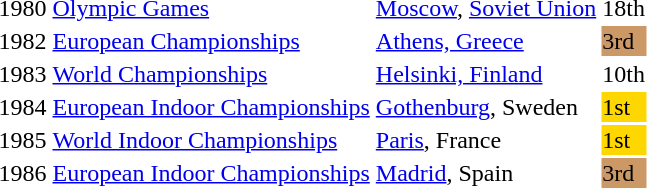<table>
<tr>
<td>1980</td>
<td><a href='#'>Olympic Games</a></td>
<td><a href='#'>Moscow</a>, <a href='#'>Soviet Union</a></td>
<td>18th</td>
<td></td>
</tr>
<tr>
<td>1982</td>
<td><a href='#'>European Championships</a></td>
<td><a href='#'>Athens, Greece</a></td>
<td bgcolor="cc9966">3rd</td>
<td></td>
</tr>
<tr>
<td>1983</td>
<td><a href='#'>World Championships</a></td>
<td><a href='#'>Helsinki, Finland</a></td>
<td>10th</td>
</tr>
<tr>
<td>1984</td>
<td><a href='#'>European Indoor Championships</a></td>
<td><a href='#'>Gothenburg</a>, Sweden</td>
<td bgcolor="gold">1st</td>
<td></td>
</tr>
<tr>
<td>1985</td>
<td><a href='#'>World Indoor Championships</a></td>
<td><a href='#'>Paris</a>, France</td>
<td bgcolor="gold">1st</td>
<td></td>
</tr>
<tr>
<td>1986</td>
<td><a href='#'>European Indoor Championships</a></td>
<td><a href='#'>Madrid</a>, Spain</td>
<td bgcolor="cc9966">3rd</td>
<td></td>
</tr>
</table>
